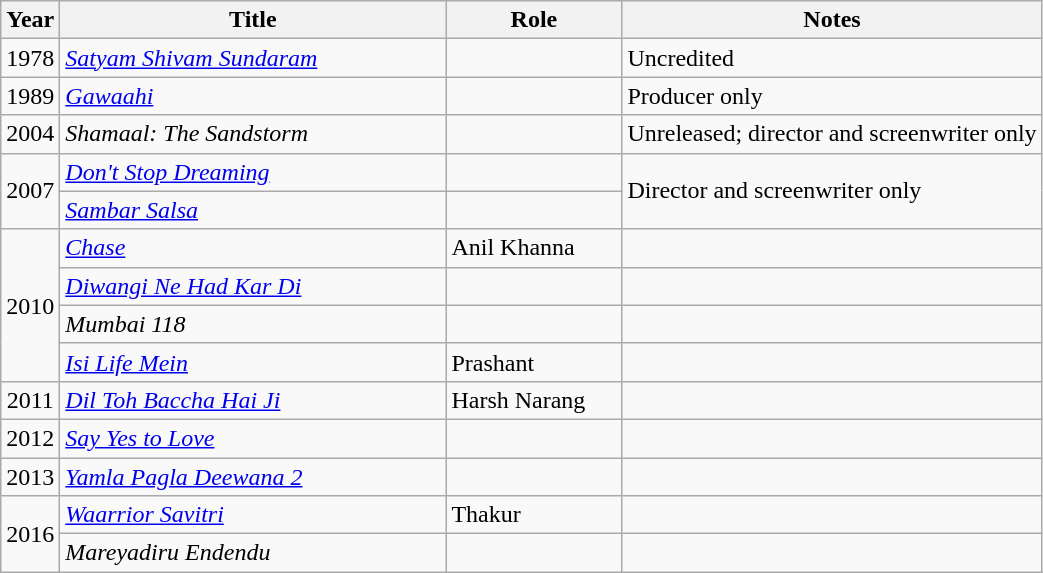<table class="wikitable sortable">
<tr>
<th>Year</th>
<th width=250>Title</th>
<th width=110>Role</th>
<th class="unsortable">Notes</th>
</tr>
<tr>
<td style="text-align:center;">1978</td>
<td><em><a href='#'>Satyam Shivam Sundaram</a></em></td>
<td></td>
<td>Uncredited</td>
</tr>
<tr>
<td style="text-align:center;">1989</td>
<td><em><a href='#'>Gawaahi</a></em></td>
<td></td>
<td>Producer only</td>
</tr>
<tr>
<td style="text-align:center;">2004</td>
<td><em>Shamaal: The Sandstorm</em></td>
<td></td>
<td>Unreleased; director and screenwriter only</td>
</tr>
<tr>
<td style="text-align:center;" rowspan=2>2007</td>
<td><em><a href='#'>Don't Stop Dreaming</a></em></td>
<td></td>
<td rowspan=2>Director and screenwriter only</td>
</tr>
<tr>
<td><em><a href='#'>Sambar Salsa</a></em></td>
<td></td>
</tr>
<tr>
<td style="text-align:center;"  rowspan=4>2010</td>
<td><em><a href='#'>Chase</a></em></td>
<td>Anil Khanna</td>
<td></td>
</tr>
<tr>
<td><em><a href='#'>Diwangi Ne Had Kar Di</a></em></td>
<td></td>
<td></td>
</tr>
<tr>
<td><em>Mumbai 118</em></td>
<td></td>
<td></td>
</tr>
<tr>
<td><em><a href='#'>Isi Life Mein</a></em></td>
<td>Prashant</td>
<td></td>
</tr>
<tr>
<td style="text-align:center;">2011</td>
<td><em><a href='#'>Dil Toh Baccha Hai Ji</a></em></td>
<td>Harsh Narang</td>
<td></td>
</tr>
<tr>
<td style="text-align:center;">2012</td>
<td><em><a href='#'>Say Yes to Love</a></em></td>
<td></td>
<td></td>
</tr>
<tr>
<td style="text-align:center;">2013</td>
<td><em><a href='#'>Yamla Pagla Deewana 2</a></em></td>
<td></td>
<td></td>
</tr>
<tr>
<td style="text-align:center;"  rowspan=2>2016</td>
<td><em><a href='#'>Waarrior Savitri</a></em></td>
<td>Thakur</td>
<td></td>
</tr>
<tr>
<td><em>Mareyadiru Endendu</em></td>
<td></td>
<td></td>
</tr>
</table>
